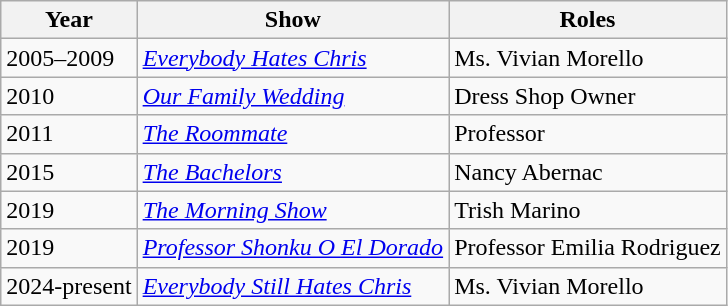<table class="wikitable sortable">
<tr>
<th>Year</th>
<th>Show</th>
<th>Roles</th>
</tr>
<tr>
<td>2005–2009</td>
<td><em><a href='#'>Everybody Hates Chris</a></em></td>
<td>Ms. Vivian Morello</td>
</tr>
<tr>
<td>2010</td>
<td><em><a href='#'>Our Family Wedding</a></em></td>
<td>Dress Shop Owner</td>
</tr>
<tr>
<td>2011</td>
<td><em><a href='#'>The Roommate</a></em></td>
<td>Professor</td>
</tr>
<tr>
<td>2015</td>
<td><em><a href='#'>The Bachelors</a></em></td>
<td>Nancy Abernac</td>
</tr>
<tr>
<td>2019</td>
<td><em><a href='#'>The Morning Show</a></em></td>
<td>Trish Marino</td>
</tr>
<tr>
<td>2019</td>
<td><em><a href='#'>Professor Shonku O El Dorado</a></em></td>
<td>Professor Emilia Rodriguez</td>
</tr>
<tr>
<td>2024-present</td>
<td><em><a href='#'>Everybody Still Hates Chris</a></em></td>
<td>Ms. Vivian Morello</td>
</tr>
</table>
